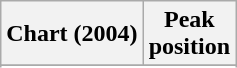<table class="wikitable sortable plainrowheaders" style="text-align:center">
<tr>
<th scope="col">Chart (2004)</th>
<th scope="col">Peak<br>position</th>
</tr>
<tr>
</tr>
<tr>
</tr>
</table>
